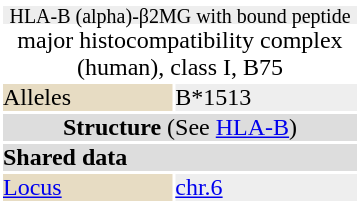<table id="drugInfoBox" style="float: right; clear: right; margin: 0 0 0.5em 1em; background: #ffffff;" class="toccolours" border=0 cellpadding=0 align="right" width="240px">
<tr align="center">
<td colspan="3"></td>
</tr>
<tr style="text-align: center; line-height: 0.75;background:#eeeeee">
<td colspan="3" color="white"><small>HLA-B (alpha)-β2MG with bound peptide</small></td>
</tr>
<tr>
<td align="center" colspan="3"><div>major histocompatibility complex (human), class I, B75</div></td>
</tr>
<tr>
<td bgcolor="#e7dcc3">Alleles</td>
<td colspan = 2  bgcolor="#eeeeee">B*1513</td>
</tr>
<tr align="center">
<td colspan="3" bgcolor="#dddddd"><strong>Structure</strong> (See <a href='#'>HLA-B</a>)</td>
</tr>
<tr>
<td colspan="2" bgcolor="#dddddd"><strong>Shared data</strong></td>
</tr>
<tr>
<td bgcolor="#e7dcc3"><a href='#'>Locus</a></td>
<td bgcolor="#eeeeee"><a href='#'>chr.6</a> <em></em></td>
</tr>
</table>
